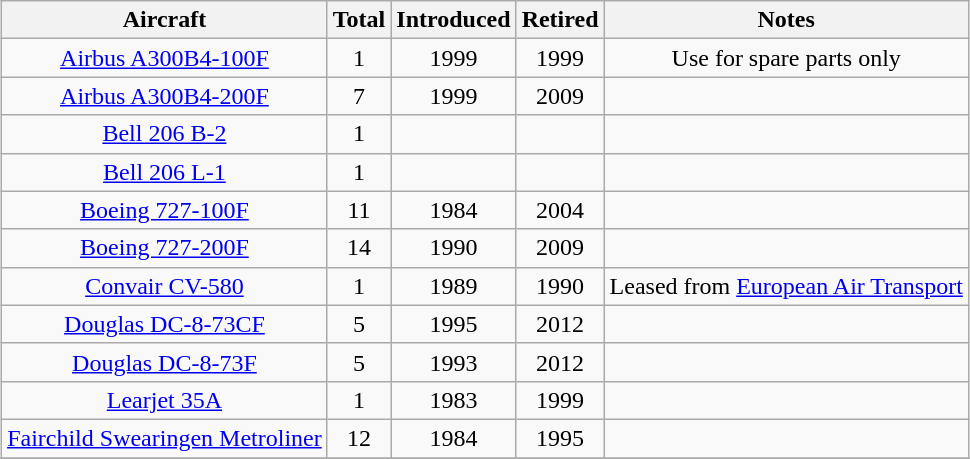<table class="wikitable" style="margin:0.5em auto; text-align:center">
<tr>
<th>Aircraft</th>
<th>Total</th>
<th>Introduced</th>
<th>Retired</th>
<th>Notes</th>
</tr>
<tr>
<td><a href='#'>Airbus A300B4-100F</a></td>
<td>1</td>
<td>1999</td>
<td>1999</td>
<td>Use for spare parts only</td>
</tr>
<tr>
<td><a href='#'>Airbus A300B4-200F</a></td>
<td>7</td>
<td>1999</td>
<td>2009</td>
<td></td>
</tr>
<tr>
<td><a href='#'>Bell 206 B-2</a></td>
<td>1</td>
<td></td>
<td></td>
<td></td>
</tr>
<tr>
<td><a href='#'>Bell 206 L-1</a></td>
<td>1</td>
<td></td>
<td></td>
<td></td>
</tr>
<tr>
<td><a href='#'>Boeing 727-100F</a></td>
<td>11</td>
<td>1984</td>
<td>2004</td>
<td></td>
</tr>
<tr>
<td><a href='#'>Boeing 727-200F</a></td>
<td>14</td>
<td>1990</td>
<td>2009</td>
<td></td>
</tr>
<tr>
<td><a href='#'>Convair CV-580</a></td>
<td>1</td>
<td>1989</td>
<td>1990</td>
<td>Leased from <a href='#'>European Air Transport</a></td>
</tr>
<tr>
<td><a href='#'>Douglas DC-8-73CF</a></td>
<td>5</td>
<td>1995</td>
<td>2012</td>
<td></td>
</tr>
<tr>
<td><a href='#'>Douglas DC-8-73F</a></td>
<td>5</td>
<td>1993</td>
<td>2012</td>
<td></td>
</tr>
<tr>
<td><a href='#'>Learjet 35A</a></td>
<td>1</td>
<td>1983</td>
<td>1999</td>
<td></td>
</tr>
<tr>
<td><a href='#'>Fairchild Swearingen Metroliner</a></td>
<td>12</td>
<td>1984</td>
<td>1995</td>
<td></td>
</tr>
<tr>
</tr>
</table>
